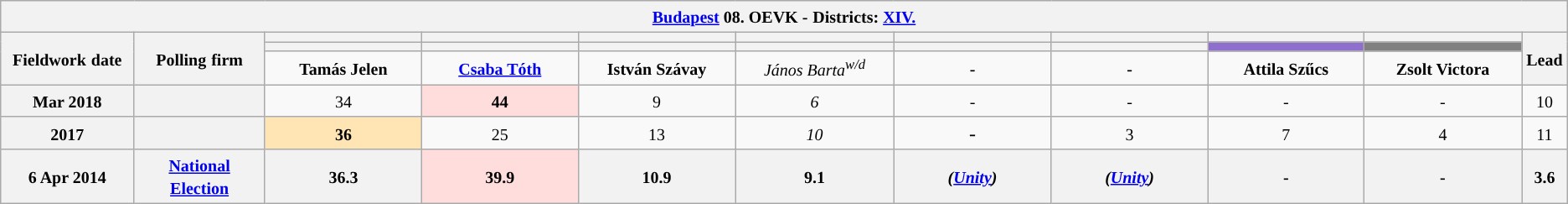<table class="wikitable mw-collapsible mw-collapsed" style="text-align:center">
<tr>
<th colspan="11" style="width: 980pt;"><small><a href='#'>Budapest</a> 08. OEVK -</small> <small>Districts: <a href='#'>XIV.</a></small></th>
</tr>
<tr>
<th rowspan="3" style="width: 80pt;"><small>Fieldwork</small> <small>date</small></th>
<th rowspan="3" style="width: 80pt;"><strong><small>Polling</small> <small>firm</small></strong></th>
<th style="width: 100pt;"><small></small></th>
<th style="width: 100pt;"><small> </small></th>
<th style="width: 100pt;"></th>
<th style="width: 100pt;"></th>
<th style="width: 100pt;"></th>
<th style="width: 100pt;"></th>
<th style="width: 100pt;"></th>
<th style="width: 100pt;"></th>
<th rowspan="3" style="width: 20pt;"><small>Lead</small></th>
</tr>
<tr>
<th style="color:inherit;background:"></th>
<th style="color:inherit;background:"></th>
<th style="color:inherit;background:"></th>
<th style="color:inherit;background:"></th>
<th style="color:inherit;background:"></th>
<th style="color:inherit;background:"></th>
<th style="color:inherit;background:#8E6FCE;"></th>
<th style="color:inherit;background:#808080;"></th>
</tr>
<tr>
<td><small><strong>Tamás Jelen</strong></small></td>
<td><a href='#'><small><strong>Csaba Tóth</strong></small></a></td>
<td><small><strong>István Szávay</strong></small></td>
<td><small><em>János Barta<sup>w/d</sup></em></small></td>
<td><small><strong>-</strong></small></td>
<td><small><strong>-</strong></small></td>
<td><small><strong>Attila Szűcs</strong></small></td>
<td><small><strong>Zsolt Victora</strong></small></td>
</tr>
<tr>
<th><small>Mar 2018</small></th>
<th><small></small></th>
<td><small>34</small></td>
<td style="background:#FFDDDD"><small><strong>44</strong></small></td>
<td><small>9</small></td>
<td><small><em>6</em></small></td>
<td><small>-</small></td>
<td><small>-</small></td>
<td><small>-</small></td>
<td><small>-</small></td>
<td style="background:"><small>10</small></td>
</tr>
<tr>
<th><small>2017</small></th>
<th><small></small></th>
<td style="background:#FFE5B4"><small><strong>36</strong></small></td>
<td><small>25</small></td>
<td><small>13</small></td>
<td><small><em>10</em></small></td>
<td>-</td>
<td><small>3</small></td>
<td><small>7</small></td>
<td><small>4</small></td>
<td style="background:"><small>11</small></td>
</tr>
<tr>
<th><small>6 Apr 2014</small></th>
<th><a href='#'><small>National Election</small></a></th>
<th><small>36.3</small></th>
<th style="background:#FFDDDD"><small>39.9</small></th>
<th><small>10.9</small></th>
<th><small>9.1</small></th>
<th><small><em>(<a href='#'>Unity</a>)</em></small></th>
<th><small><em>(<a href='#'>Unity</a>)</em></small></th>
<th><small>-</small></th>
<th><small>-</small></th>
<th style="background:"><small>3.6</small></th>
</tr>
</table>
